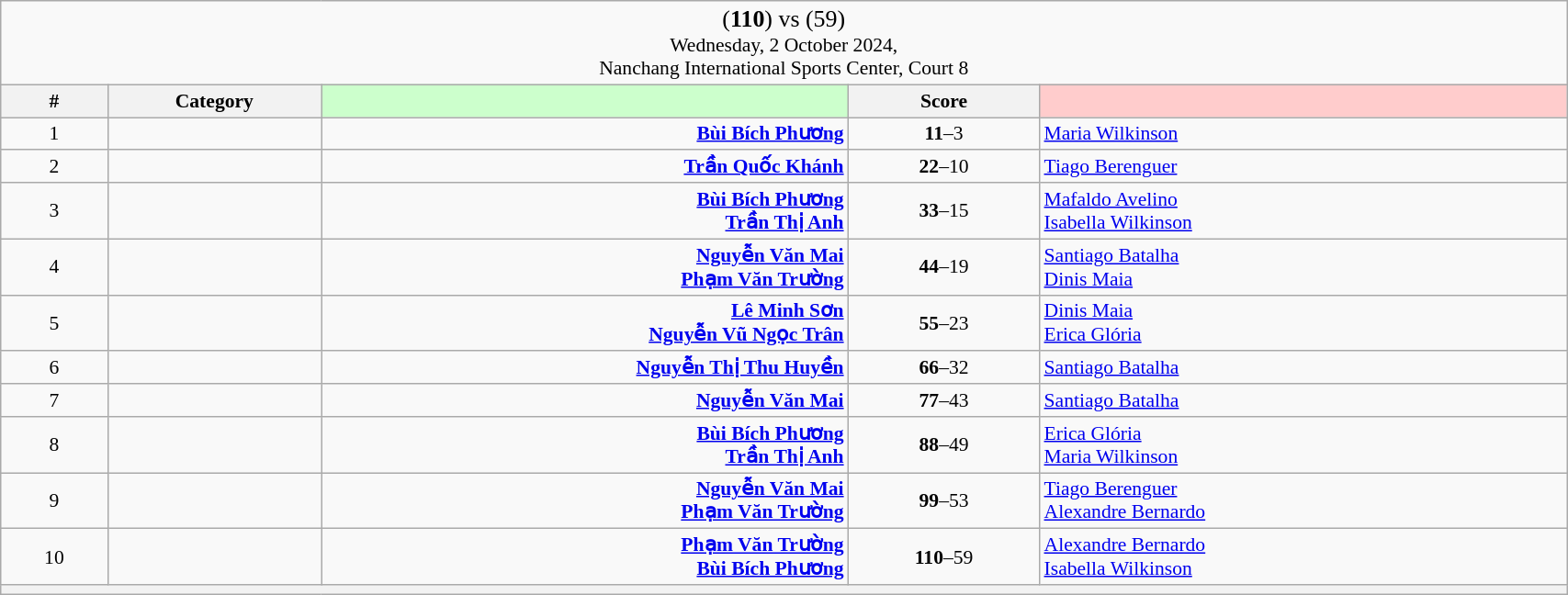<table class="wikitable mw-collapsible mw-collapsed" style="font-size:90%; text-align:center" width="90%">
<tr>
<td colspan="5"><big>(<strong>110</strong>) <strong></strong> vs  (59)</big><br>Wednesday, 2 October 2024, <br>Nanchang International Sports Center, Court 8</td>
</tr>
<tr>
<th width="25">#</th>
<th width="50">Category</th>
<th style="background-color:#CCFFCC" width="150"></th>
<th width="50">Score<br></th>
<th style="background-color:#FFCCCC" width="150"></th>
</tr>
<tr>
<td>1</td>
<td></td>
<td align="right"><strong><a href='#'>Bùi Bích Phương</a> </strong></td>
<td><strong>11</strong>–3<br></td>
<td align="left"> <a href='#'>Maria Wilkinson</a></td>
</tr>
<tr>
<td>2</td>
<td></td>
<td align="right"><strong><a href='#'>Trần Quốc Khánh</a> </strong></td>
<td><strong>22</strong>–10<br></td>
<td align="left"> <a href='#'>Tiago Berenguer</a></td>
</tr>
<tr>
<td>3</td>
<td></td>
<td align="right"><strong><a href='#'>Bùi Bích Phương</a> <br><a href='#'>Trần Thị Anh</a> </strong></td>
<td><strong>33</strong>–15<br></td>
<td align="left"> <a href='#'>Mafaldo Avelino</a><br> <a href='#'>Isabella Wilkinson</a></td>
</tr>
<tr>
<td>4</td>
<td></td>
<td align="right"><strong><a href='#'>Nguyễn Văn Mai</a> <br><a href='#'>Phạm Văn Trường</a> </strong></td>
<td><strong>44</strong>–19<br></td>
<td align="left"> <a href='#'>Santiago Batalha</a><br> <a href='#'>Dinis Maia</a></td>
</tr>
<tr>
<td>5</td>
<td></td>
<td align="right"><strong><a href='#'>Lê Minh Sơn</a> <br><a href='#'>Nguyễn Vũ Ngọc Trân</a> </strong></td>
<td><strong>55</strong>–23<br></td>
<td align="left"> <a href='#'>Dinis Maia</a><br> <a href='#'>Erica Glória</a></td>
</tr>
<tr>
<td>6</td>
<td></td>
<td align="right"><strong><a href='#'>Nguyễn Thị Thu Huyền</a> </strong></td>
<td><strong>66</strong>–32<br></td>
<td align="left"> <a href='#'>Santiago Batalha</a></td>
</tr>
<tr>
<td>7</td>
<td></td>
<td align="right"><strong><a href='#'>Nguyễn Văn Mai</a> </strong></td>
<td><strong>77</strong>–43<br></td>
<td align="left"> <a href='#'>Santiago Batalha</a></td>
</tr>
<tr>
<td>8</td>
<td></td>
<td align="right"><strong><a href='#'>Bùi Bích Phương</a> <br><a href='#'>Trần Thị Anh</a> </strong></td>
<td><strong>88</strong>–49<br></td>
<td align="left"> <a href='#'>Erica Glória</a><br> <a href='#'>Maria Wilkinson</a></td>
</tr>
<tr>
<td>9</td>
<td></td>
<td align="right"><strong><a href='#'>Nguyễn Văn Mai</a> <br><a href='#'>Phạm Văn Trường</a> </strong></td>
<td><strong>99</strong>–53<br></td>
<td align="left"> <a href='#'>Tiago Berenguer</a><br> <a href='#'>Alexandre Bernardo</a></td>
</tr>
<tr>
<td>10</td>
<td></td>
<td align="right"><strong><a href='#'>Phạm Văn Trường</a> <br><a href='#'>Bùi Bích Phương</a> </strong></td>
<td><strong>110</strong>–59<br></td>
<td align="left"> <a href='#'>Alexandre Bernardo</a><br> <a href='#'>Isabella Wilkinson</a></td>
</tr>
<tr>
<th colspan="5"></th>
</tr>
</table>
